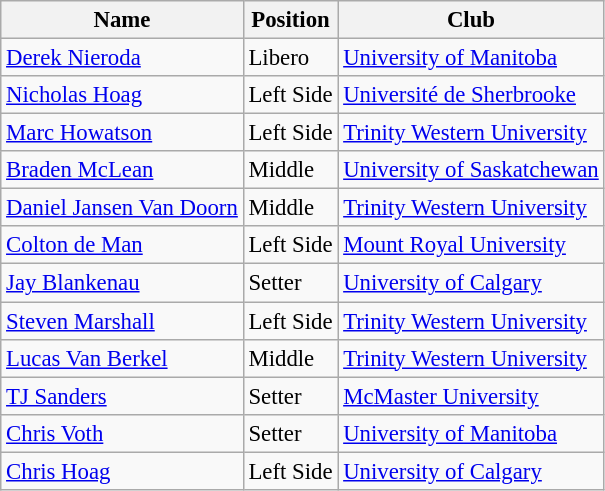<table class="wikitable sortable" style="font-size:95%;">
<tr>
<th>Name</th>
<th>Position</th>
<th>Club</th>
</tr>
<tr>
<td><a href='#'>Derek Nieroda</a></td>
<td>Libero</td>
<td><a href='#'>University of Manitoba</a></td>
</tr>
<tr>
<td><a href='#'>Nicholas Hoag</a></td>
<td>Left Side</td>
<td><a href='#'>Université de Sherbrooke</a></td>
</tr>
<tr>
<td><a href='#'>Marc Howatson</a></td>
<td>Left Side</td>
<td><a href='#'>Trinity Western University</a></td>
</tr>
<tr>
<td><a href='#'>Braden McLean</a></td>
<td>Middle</td>
<td><a href='#'>University of Saskatchewan</a></td>
</tr>
<tr>
<td><a href='#'>Daniel Jansen Van Doorn</a></td>
<td>Middle</td>
<td><a href='#'>Trinity Western University</a></td>
</tr>
<tr>
<td><a href='#'>Colton de Man</a></td>
<td>Left Side</td>
<td><a href='#'>Mount Royal University</a></td>
</tr>
<tr>
<td><a href='#'>Jay Blankenau</a></td>
<td>Setter</td>
<td><a href='#'>University of Calgary</a></td>
</tr>
<tr>
<td><a href='#'>Steven Marshall</a></td>
<td>Left Side</td>
<td><a href='#'>Trinity Western University</a></td>
</tr>
<tr>
<td><a href='#'>Lucas Van Berkel</a></td>
<td>Middle</td>
<td><a href='#'>Trinity Western University</a></td>
</tr>
<tr>
<td><a href='#'>TJ Sanders</a></td>
<td>Setter</td>
<td><a href='#'>McMaster University</a></td>
</tr>
<tr>
<td><a href='#'>Chris Voth</a></td>
<td>Setter</td>
<td><a href='#'>University of Manitoba</a></td>
</tr>
<tr>
<td><a href='#'>Chris Hoag</a></td>
<td>Left Side</td>
<td><a href='#'>University of Calgary</a></td>
</tr>
</table>
